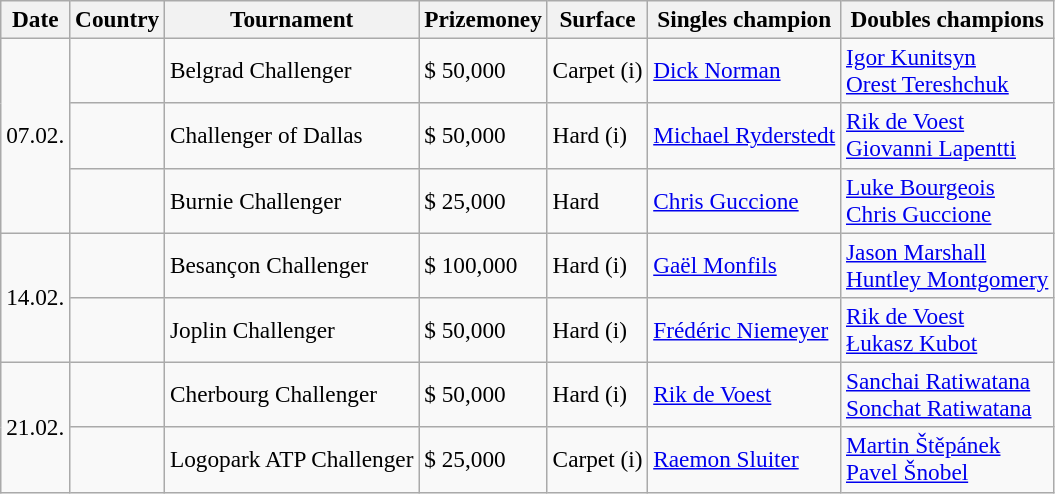<table class="sortable wikitable" style=font-size:97%>
<tr>
<th>Date</th>
<th>Country</th>
<th>Tournament</th>
<th>Prizemoney</th>
<th>Surface</th>
<th>Singles champion</th>
<th>Doubles champions</th>
</tr>
<tr>
<td rowspan="3">07.02.</td>
<td></td>
<td>Belgrad Challenger</td>
<td>$ 50,000</td>
<td>Carpet (i)</td>
<td> <a href='#'>Dick Norman</a></td>
<td> <a href='#'>Igor Kunitsyn</a><br> <a href='#'>Orest Tereshchuk</a></td>
</tr>
<tr>
<td></td>
<td>Challenger of Dallas</td>
<td>$ 50,000</td>
<td>Hard (i)</td>
<td> <a href='#'>Michael Ryderstedt</a></td>
<td> <a href='#'>Rik de Voest</a> <br>  <a href='#'>Giovanni Lapentti</a></td>
</tr>
<tr>
<td></td>
<td>Burnie Challenger</td>
<td>$ 25,000</td>
<td>Hard</td>
<td> <a href='#'>Chris Guccione</a></td>
<td> <a href='#'>Luke Bourgeois</a><br> <a href='#'>Chris Guccione</a></td>
</tr>
<tr>
<td rowspan="2">14.02.</td>
<td></td>
<td>Besançon Challenger</td>
<td>$ 100,000</td>
<td>Hard (i)</td>
<td> <a href='#'>Gaël Monfils</a></td>
<td> <a href='#'>Jason Marshall</a><br> <a href='#'>Huntley Montgomery</a></td>
</tr>
<tr>
<td></td>
<td>Joplin Challenger</td>
<td>$ 50,000</td>
<td>Hard (i)</td>
<td> <a href='#'>Frédéric Niemeyer</a></td>
<td> <a href='#'>Rik de Voest</a><br> <a href='#'>Łukasz Kubot</a></td>
</tr>
<tr>
<td rowspan="2">21.02.</td>
<td></td>
<td>Cherbourg Challenger</td>
<td>$ 50,000</td>
<td>Hard (i)</td>
<td> <a href='#'>Rik de Voest</a></td>
<td> <a href='#'>Sanchai Ratiwatana</a> <br>  <a href='#'>Sonchat Ratiwatana</a></td>
</tr>
<tr>
<td></td>
<td>Logopark ATP Challenger</td>
<td>$ 25,000</td>
<td>Carpet (i)</td>
<td> <a href='#'>Raemon Sluiter</a></td>
<td> <a href='#'>Martin Štěpánek</a><br> <a href='#'>Pavel Šnobel</a></td>
</tr>
</table>
